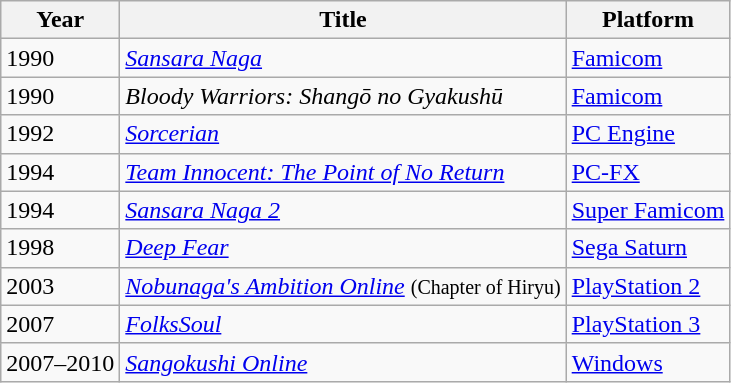<table class="wikitable sortable">
<tr>
<th>Year</th>
<th>Title</th>
<th>Platform</th>
</tr>
<tr>
<td>1990</td>
<td><em><a href='#'>Sansara Naga</a></em></td>
<td><a href='#'>Famicom</a></td>
</tr>
<tr>
<td>1990</td>
<td><em>Bloody Warriors: Shangō no Gyakushū</em></td>
<td><a href='#'>Famicom</a></td>
</tr>
<tr>
<td>1992</td>
<td><em><a href='#'>Sorcerian</a></em></td>
<td><a href='#'>PC Engine</a></td>
</tr>
<tr>
<td>1994</td>
<td><em><a href='#'>Team Innocent: The Point of No Return</a></em></td>
<td><a href='#'>PC-FX</a></td>
</tr>
<tr>
<td>1994</td>
<td><em><a href='#'>Sansara Naga 2</a></em></td>
<td><a href='#'>Super Famicom</a></td>
</tr>
<tr>
<td>1998</td>
<td><em><a href='#'>Deep Fear</a></em></td>
<td><a href='#'>Sega Saturn</a></td>
</tr>
<tr>
<td>2003</td>
<td><em><a href='#'>Nobunaga's Ambition Online</a></em> <small>(Chapter of Hiryu)</small></td>
<td><a href='#'>PlayStation 2</a></td>
</tr>
<tr>
<td>2007</td>
<td><em><a href='#'>FolksSoul</a></em></td>
<td><a href='#'>PlayStation 3</a></td>
</tr>
<tr>
<td>2007–2010</td>
<td><em><a href='#'>Sangokushi Online</a></em></td>
<td><a href='#'>Windows</a></td>
</tr>
</table>
